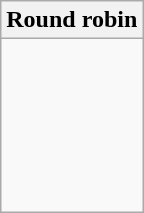<table class="wikitable">
<tr>
<th>Round robin</th>
</tr>
<tr>
<td><br><br>
<br>
<br>
<br>
<br>
</td>
</tr>
</table>
